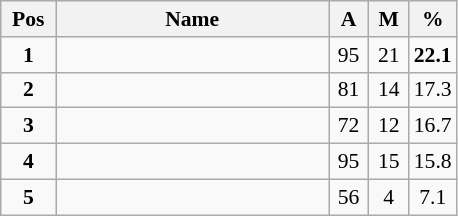<table class="wikitable" style="text-align:center; font-size:90%;">
<tr>
<th width=30px>Pos</th>
<th width=175px>Name</th>
<th width=20px>A</th>
<th width=20px>M</th>
<th width=25px>%</th>
</tr>
<tr>
<td><strong>1</strong></td>
<td align=left><strong></strong></td>
<td>95</td>
<td>21</td>
<td><strong>22.1</strong></td>
</tr>
<tr>
<td><strong>2</strong></td>
<td align=left></td>
<td>81</td>
<td>14</td>
<td>17.3</td>
</tr>
<tr>
<td><strong>3</strong></td>
<td align=left></td>
<td>72</td>
<td>12</td>
<td>16.7</td>
</tr>
<tr>
<td><strong>4</strong></td>
<td align=left></td>
<td>95</td>
<td>15</td>
<td>15.8</td>
</tr>
<tr>
<td><strong>5</strong></td>
<td align=left></td>
<td>56</td>
<td>4</td>
<td>7.1</td>
</tr>
</table>
